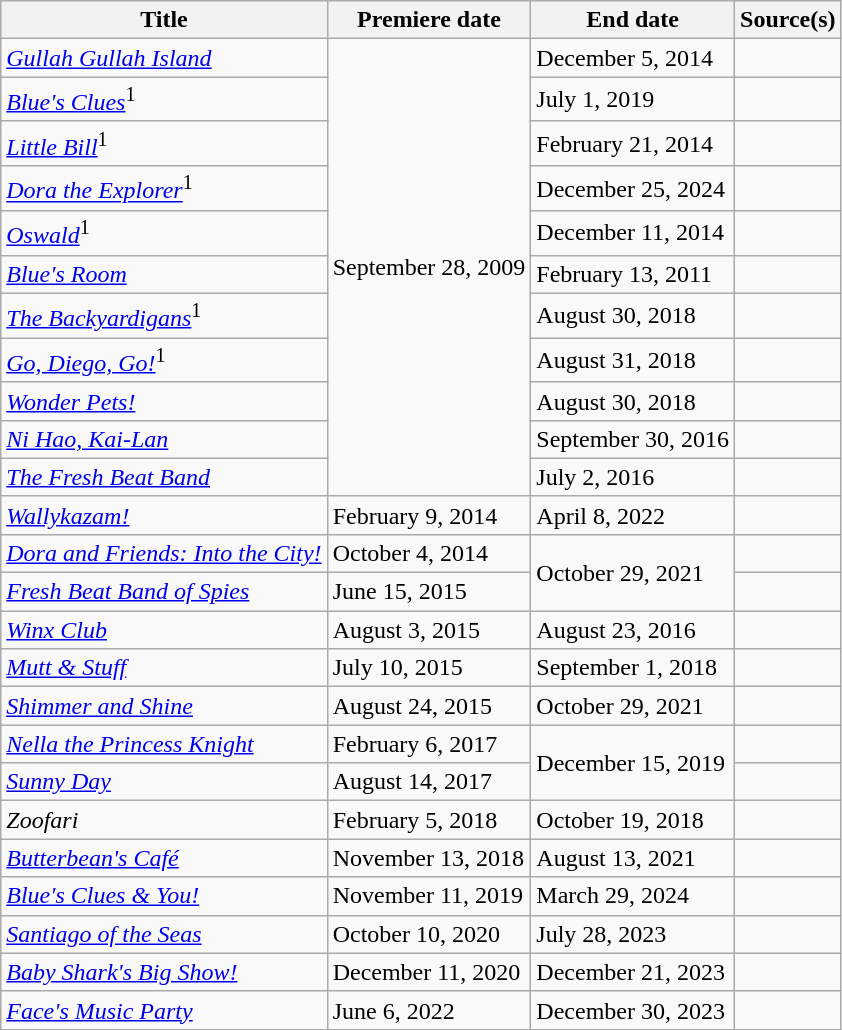<table class="wikitable sortable">
<tr>
<th>Title</th>
<th>Premiere date</th>
<th>End date</th>
<th>Source(s)</th>
</tr>
<tr>
<td><em><a href='#'>Gullah Gullah Island</a></em></td>
<td rowspan=11>September 28, 2009</td>
<td>December 5, 2014</td>
<td></td>
</tr>
<tr>
<td><em><a href='#'>Blue's Clues</a></em><sup>1</sup></td>
<td>July 1, 2019</td>
<td></td>
</tr>
<tr>
<td><em><a href='#'>Little Bill</a></em><sup>1</sup></td>
<td>February 21, 2014</td>
<td></td>
</tr>
<tr>
<td><em><a href='#'>Dora the Explorer</a></em><sup>1</sup></td>
<td>December 25, 2024</td>
<td></td>
</tr>
<tr>
<td><em><a href='#'>Oswald</a></em><sup>1</sup></td>
<td>December 11, 2014</td>
<td></td>
</tr>
<tr>
<td><em><a href='#'>Blue's Room</a></em></td>
<td>February 13, 2011</td>
<td></td>
</tr>
<tr>
<td><em><a href='#'>The Backyardigans</a></em><sup>1</sup></td>
<td>August 30, 2018</td>
<td></td>
</tr>
<tr>
<td><em><a href='#'>Go, Diego, Go!</a></em><sup>1</sup></td>
<td>August 31, 2018</td>
<td></td>
</tr>
<tr>
<td><em><a href='#'>Wonder Pets!</a></em></td>
<td>August 30, 2018</td>
<td></td>
</tr>
<tr>
<td><em><a href='#'>Ni Hao, Kai-Lan</a></em></td>
<td>September 30, 2016</td>
<td></td>
</tr>
<tr>
<td><em><a href='#'>The Fresh Beat Band</a></em></td>
<td>July 2, 2016</td>
<td></td>
</tr>
<tr>
<td><em><a href='#'>Wallykazam!</a></em></td>
<td>February 9, 2014</td>
<td>April 8, 2022</td>
<td></td>
</tr>
<tr>
<td><em><a href='#'>Dora and Friends: Into the City!</a></em></td>
<td>October 4, 2014</td>
<td rowspan=2>October 29, 2021</td>
<td></td>
</tr>
<tr>
<td><em><a href='#'>Fresh Beat Band of Spies</a></em></td>
<td>June 15, 2015</td>
<td></td>
</tr>
<tr>
<td><em><a href='#'>Winx Club</a></em></td>
<td>August 3, 2015</td>
<td>August 23, 2016</td>
<td></td>
</tr>
<tr>
<td><em><a href='#'>Mutt & Stuff</a></em></td>
<td>July 10, 2015</td>
<td>September 1, 2018</td>
<td></td>
</tr>
<tr>
<td><em><a href='#'>Shimmer and Shine</a></em></td>
<td>August 24, 2015</td>
<td>October 29, 2021</td>
<td></td>
</tr>
<tr>
<td><em><a href='#'>Nella the Princess Knight</a></em></td>
<td>February 6, 2017</td>
<td rowspan=2>December 15, 2019</td>
<td></td>
</tr>
<tr>
<td><em><a href='#'>Sunny Day</a></em></td>
<td>August 14, 2017</td>
<td></td>
</tr>
<tr>
<td><em>Zoofari</em></td>
<td>February 5, 2018</td>
<td>October 19, 2018</td>
<td></td>
</tr>
<tr>
<td><em><a href='#'>Butterbean's Café</a></em></td>
<td>November 13, 2018</td>
<td>August 13, 2021</td>
<td></td>
</tr>
<tr>
<td><em><a href='#'>Blue's Clues & You!</a></em></td>
<td>November 11, 2019</td>
<td>March 29, 2024</td>
<td></td>
</tr>
<tr>
<td><em><a href='#'>Santiago of the Seas</a></em></td>
<td>October 10, 2020</td>
<td>July 28, 2023</td>
<td></td>
</tr>
<tr>
<td><em><a href='#'>Baby Shark's Big Show!</a></em></td>
<td>December 11, 2020</td>
<td>December 21, 2023</td>
<td></td>
</tr>
<tr>
<td><em><a href='#'>Face's Music Party</a></em></td>
<td>June 6, 2022</td>
<td>December 30, 2023</td>
<td></td>
</tr>
</table>
